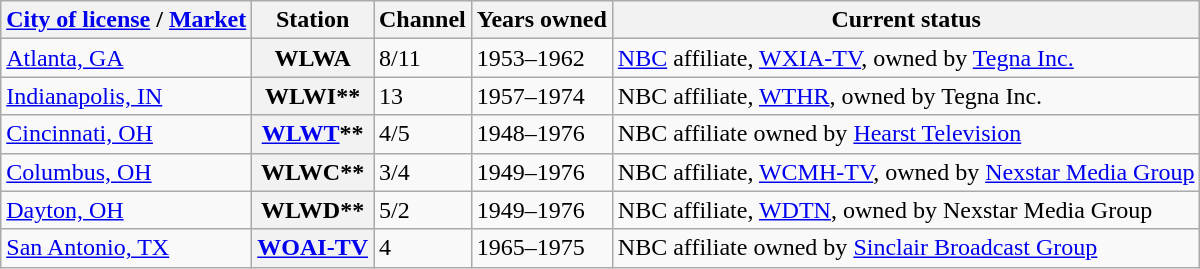<table class="wikitable">
<tr>
<th scope="col"><a href='#'>City of license</a> / <a href='#'>Market</a></th>
<th scope="col">Station</th>
<th scope="col">Channel</th>
<th scope="col">Years owned</th>
<th scope="col">Current status</th>
</tr>
<tr>
<td><a href='#'>Atlanta, GA</a></td>
<th>WLWA</th>
<td>8/11</td>
<td>1953–1962</td>
<td><a href='#'>NBC</a> affiliate, <a href='#'>WXIA-TV</a>, owned by <a href='#'>Tegna Inc.</a></td>
</tr>
<tr>
<td><a href='#'>Indianapolis, IN</a></td>
<th>WLWI**</th>
<td>13</td>
<td>1957–1974</td>
<td>NBC affiliate, <a href='#'>WTHR</a>, owned by Tegna Inc.</td>
</tr>
<tr>
<td><a href='#'>Cincinnati, OH</a></td>
<th><a href='#'>WLWT</a>**</th>
<td>4/5</td>
<td>1948–1976</td>
<td>NBC affiliate owned by <a href='#'>Hearst Television</a></td>
</tr>
<tr>
<td><a href='#'>Columbus, OH</a></td>
<th>WLWC**</th>
<td>3/4</td>
<td>1949–1976</td>
<td>NBC affiliate, <a href='#'>WCMH-TV</a>, owned by <a href='#'>Nexstar Media Group</a></td>
</tr>
<tr>
<td><a href='#'>Dayton, OH</a></td>
<th>WLWD**</th>
<td>5/2</td>
<td>1949–1976</td>
<td>NBC affiliate, <a href='#'>WDTN</a>, owned by Nexstar Media Group</td>
</tr>
<tr>
<td><a href='#'>San Antonio, TX</a></td>
<th><a href='#'>WOAI-TV</a></th>
<td>4</td>
<td>1965–1975</td>
<td>NBC affiliate owned by <a href='#'>Sinclair Broadcast Group</a></td>
</tr>
</table>
